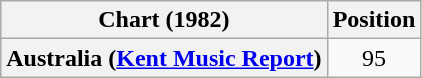<table class="wikitable sortable plainrowheaders" style="text-align:center">
<tr>
<th>Chart (1982)</th>
<th>Position</th>
</tr>
<tr>
<th scope="row">Australia (<a href='#'>Kent Music Report</a>)</th>
<td>95</td>
</tr>
</table>
